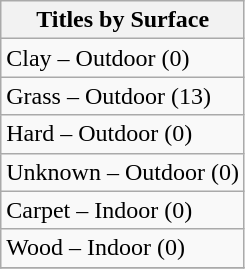<table class="wikitable" style="display:inline-table;">
<tr>
<th>Titles by Surface</th>
</tr>
<tr>
<td>Clay – Outdoor (0)</td>
</tr>
<tr>
<td>Grass – Outdoor (13)</td>
</tr>
<tr>
<td>Hard – Outdoor (0)</td>
</tr>
<tr>
<td>Unknown – Outdoor (0)</td>
</tr>
<tr>
<td>Carpet – Indoor (0)</td>
</tr>
<tr>
<td>Wood – Indoor (0)</td>
</tr>
<tr>
</tr>
</table>
